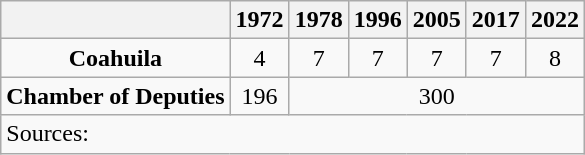<table class="wikitable" style="text-align: center">
<tr>
<th></th>
<th>1972</th>
<th>1978</th>
<th>1996</th>
<th>2005</th>
<th>2017</th>
<th>2022</th>
</tr>
<tr>
<td><strong>Coahuila</strong></td>
<td>4</td>
<td>7</td>
<td>7</td>
<td>7</td>
<td>7</td>
<td>8</td>
</tr>
<tr>
<td><strong>Chamber of Deputies</strong></td>
<td>196</td>
<td colspan=5>300</td>
</tr>
<tr>
<td colspan=7 style="text-align: left">Sources: </td>
</tr>
</table>
